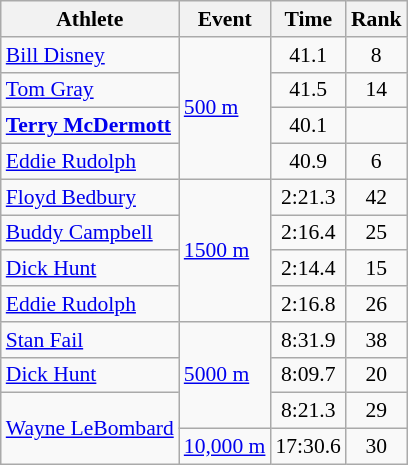<table class=wikitable style=font-size:90%;text-align:center>
<tr>
<th>Athlete</th>
<th>Event</th>
<th>Time</th>
<th>Rank</th>
</tr>
<tr>
<td align=left><a href='#'>Bill Disney</a></td>
<td align=left rowspan=4><a href='#'>500 m</a></td>
<td>41.1</td>
<td>8</td>
</tr>
<tr>
<td align=left><a href='#'>Tom Gray</a></td>
<td>41.5</td>
<td>14</td>
</tr>
<tr>
<td align=left><strong><a href='#'>Terry McDermott</a></strong></td>
<td>40.1 </td>
<td></td>
</tr>
<tr>
<td align=left><a href='#'>Eddie Rudolph</a></td>
<td>40.9</td>
<td>6</td>
</tr>
<tr>
<td align=left><a href='#'>Floyd Bedbury</a></td>
<td align=left rowspan=4><a href='#'>1500 m</a></td>
<td>2:21.3</td>
<td>42</td>
</tr>
<tr>
<td align=left><a href='#'>Buddy Campbell</a></td>
<td>2:16.4</td>
<td>25</td>
</tr>
<tr>
<td align=left><a href='#'>Dick Hunt</a></td>
<td>2:14.4</td>
<td>15</td>
</tr>
<tr>
<td align=left><a href='#'>Eddie Rudolph</a></td>
<td>2:16.8</td>
<td>26</td>
</tr>
<tr>
<td align=left><a href='#'>Stan Fail</a></td>
<td align=left rowspan=3><a href='#'>5000 m</a></td>
<td>8:31.9</td>
<td>38</td>
</tr>
<tr>
<td align=left><a href='#'>Dick Hunt</a></td>
<td>8:09.7</td>
<td>20</td>
</tr>
<tr>
<td align=left rowspan=2><a href='#'>Wayne LeBombard</a></td>
<td>8:21.3</td>
<td>29</td>
</tr>
<tr>
<td align=left><a href='#'>10,000 m</a></td>
<td>17:30.6</td>
<td>30</td>
</tr>
</table>
